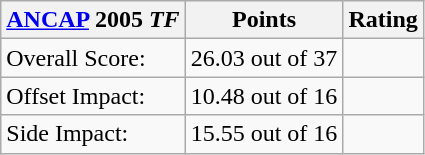<table class="wikitable">
<tr>
<th><a href='#'>ANCAP</a> 2005 <em>TF</em></th>
<th>Points</th>
<th>Rating</th>
</tr>
<tr>
<td>Overall Score:</td>
<td>26.03 out of 37</td>
<td></td>
</tr>
<tr>
<td>Offset Impact:</td>
<td>10.48 out of 16</td>
<td></td>
</tr>
<tr>
<td>Side Impact:</td>
<td>15.55 out of 16</td>
<td></td>
</tr>
</table>
